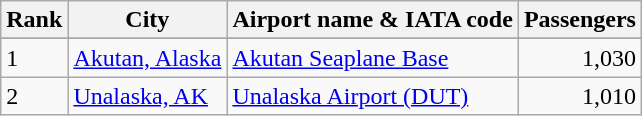<table class="wikitable">
<tr>
<th>Rank</th>
<th>City</th>
<th>Airport name & IATA code</th>
<th>Passengers</th>
</tr>
<tr>
</tr>
<tr>
<td>1</td>
<td><a href='#'>Akutan, Alaska</a></td>
<td><a href='#'>Akutan Seaplane Base</a></td>
<td align="right">1,030</td>
</tr>
<tr>
<td>2</td>
<td><a href='#'>Unalaska, AK</a></td>
<td><a href='#'>Unalaska Airport (DUT)</a></td>
<td align="right">1,010</td>
</tr>
</table>
